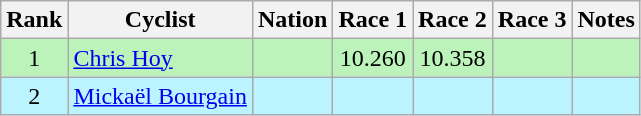<table class="wikitable sortable" style="text-align:center;">
<tr>
<th>Rank</th>
<th>Cyclist</th>
<th>Nation</th>
<th>Race 1</th>
<th>Race 2</th>
<th>Race 3</th>
<th>Notes</th>
</tr>
<tr bgcolor=bbf3bb>
<td>1</td>
<td align=left><a href='#'>Chris Hoy</a></td>
<td align=left></td>
<td>10.260</td>
<td>10.358</td>
<td></td>
<td></td>
</tr>
<tr bgcolor=bbf3ff>
<td>2</td>
<td align=left><a href='#'>Mickaël Bourgain</a></td>
<td align=left></td>
<td></td>
<td></td>
<td></td>
<td></td>
</tr>
</table>
